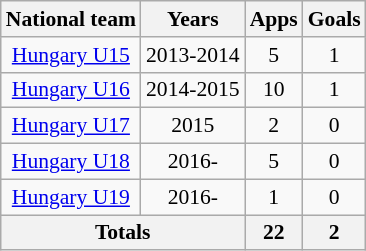<table class="wikitable" style="font-size:90%; text-align: center;">
<tr>
<th>National team</th>
<th>Years</th>
<th>Apps</th>
<th>Goals</th>
</tr>
<tr>
<td rowspan=1><a href='#'>Hungary U15</a></td>
<td>2013-2014</td>
<td>5</td>
<td>1</td>
</tr>
<tr>
<td rowspan=1><a href='#'>Hungary U16</a></td>
<td>2014-2015</td>
<td>10</td>
<td>1</td>
</tr>
<tr>
<td rowspan=1><a href='#'>Hungary U17</a></td>
<td>2015</td>
<td>2</td>
<td>0</td>
</tr>
<tr>
<td rowspan=1><a href='#'>Hungary U18</a></td>
<td>2016-</td>
<td>5</td>
<td>0</td>
</tr>
<tr>
<td rowspan=1><a href='#'>Hungary U19</a></td>
<td>2016-</td>
<td>1</td>
<td>0</td>
</tr>
<tr>
<th colspan=2>Totals</th>
<th>22</th>
<th>2</th>
</tr>
</table>
